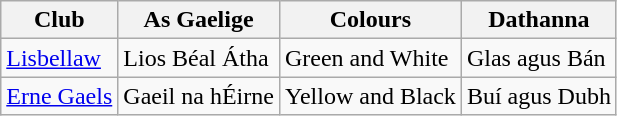<table class="wikitable" border="1">
<tr>
<th>Club</th>
<th>As Gaelige</th>
<th>Colours</th>
<th>Dathanna</th>
</tr>
<tr>
<td><a href='#'>Lisbellaw</a></td>
<td>Lios Béal Átha</td>
<td>Green and White</td>
<td>Glas agus Bán</td>
</tr>
<tr>
<td><a href='#'>Erne Gaels</a></td>
<td>Gaeil na hÉirne</td>
<td>Yellow and Black</td>
<td>Buí agus Dubh</td>
</tr>
</table>
